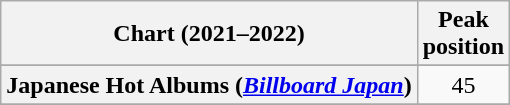<table class="wikitable sortable plainrowheaders" style="text-align:center">
<tr>
<th scope="col">Chart (2021–2022)</th>
<th scope="col">Peak<br>position</th>
</tr>
<tr>
</tr>
<tr>
<th scope="row">Japanese Hot Albums (<em><a href='#'>Billboard Japan</a></em>)</th>
<td>45</td>
</tr>
<tr>
</tr>
<tr>
</tr>
<tr>
</tr>
<tr>
</tr>
</table>
